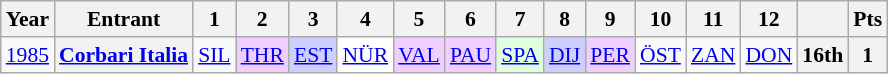<table class="wikitable" style="text-align:center; font-size:90%">
<tr>
<th>Year</th>
<th>Entrant</th>
<th>1</th>
<th>2</th>
<th>3</th>
<th>4</th>
<th>5</th>
<th>6</th>
<th>7</th>
<th>8</th>
<th>9</th>
<th>10</th>
<th>11</th>
<th>12</th>
<th></th>
<th>Pts</th>
</tr>
<tr>
<td><a href='#'>1985</a></td>
<th><a href='#'>Corbari Italia</a></th>
<td><a href='#'>SIL</a></td>
<td style="background:#EFCFFF;"><a href='#'>THR</a><br></td>
<td style="background:#CFCFFF;"><a href='#'>EST</a><br></td>
<td style="background:#FFFFFF;"><a href='#'>NÜR</a><br></td>
<td style="background:#EFCFFF;"><a href='#'>VAL</a><br></td>
<td style="background:#EFCFFF;"><a href='#'>PAU</a><br></td>
<td style="background:#DFFFDF;"><a href='#'>SPA</a><br></td>
<td style="background:#CFCFFF;"><a href='#'>DIJ</a><br></td>
<td style="background:#EFCFFF;"><a href='#'>PER</a><br></td>
<td><a href='#'>ÖST</a></td>
<td><a href='#'>ZAN</a></td>
<td><a href='#'>DON</a></td>
<th>16th</th>
<th>1</th>
</tr>
</table>
